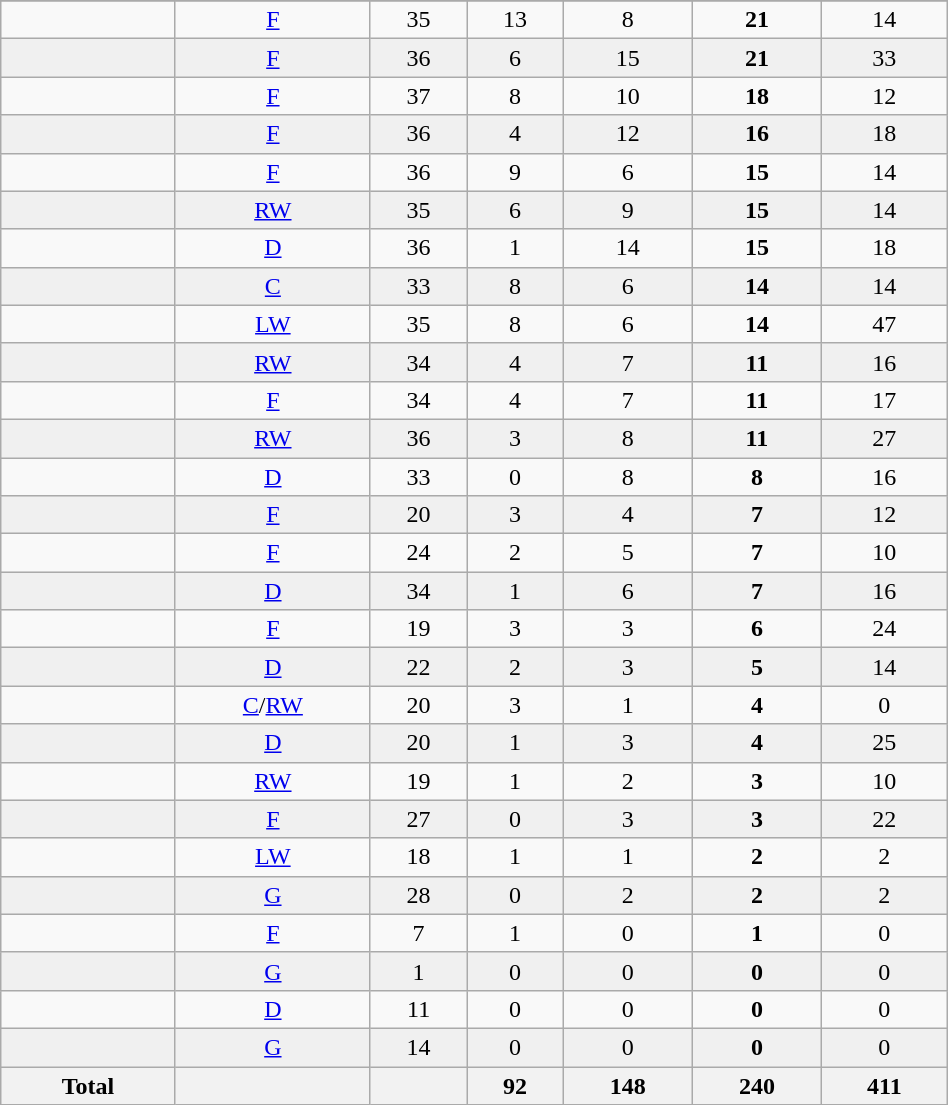<table class="wikitable sortable" width ="50%">
<tr align="center">
</tr>
<tr align="center" bgcolor="">
<td></td>
<td><a href='#'>F</a></td>
<td>35</td>
<td>13</td>
<td>8</td>
<td><strong>21</strong></td>
<td>14</td>
</tr>
<tr align="center" bgcolor="f0f0f0">
<td></td>
<td><a href='#'>F</a></td>
<td>36</td>
<td>6</td>
<td>15</td>
<td><strong>21</strong></td>
<td>33</td>
</tr>
<tr align="center" bgcolor="">
<td></td>
<td><a href='#'>F</a></td>
<td>37</td>
<td>8</td>
<td>10</td>
<td><strong>18</strong></td>
<td>12</td>
</tr>
<tr align="center" bgcolor="f0f0f0">
<td></td>
<td><a href='#'>F</a></td>
<td>36</td>
<td>4</td>
<td>12</td>
<td><strong>16</strong></td>
<td>18</td>
</tr>
<tr align="center" bgcolor="">
<td></td>
<td><a href='#'>F</a></td>
<td>36</td>
<td>9</td>
<td>6</td>
<td><strong>15</strong></td>
<td>14</td>
</tr>
<tr align="center" bgcolor="f0f0f0">
<td></td>
<td><a href='#'>RW</a></td>
<td>35</td>
<td>6</td>
<td>9</td>
<td><strong>15</strong></td>
<td>14</td>
</tr>
<tr align="center" bgcolor="">
<td></td>
<td><a href='#'>D</a></td>
<td>36</td>
<td>1</td>
<td>14</td>
<td><strong>15</strong></td>
<td>18</td>
</tr>
<tr align="center" bgcolor="f0f0f0">
<td></td>
<td><a href='#'>C</a></td>
<td>33</td>
<td>8</td>
<td>6</td>
<td><strong>14</strong></td>
<td>14</td>
</tr>
<tr align="center" bgcolor="">
<td></td>
<td><a href='#'>LW</a></td>
<td>35</td>
<td>8</td>
<td>6</td>
<td><strong>14</strong></td>
<td>47</td>
</tr>
<tr align="center" bgcolor="f0f0f0">
<td></td>
<td><a href='#'>RW</a></td>
<td>34</td>
<td>4</td>
<td>7</td>
<td><strong>11</strong></td>
<td>16</td>
</tr>
<tr align="center" bgcolor="">
<td></td>
<td><a href='#'>F</a></td>
<td>34</td>
<td>4</td>
<td>7</td>
<td><strong>11</strong></td>
<td>17</td>
</tr>
<tr align="center" bgcolor="f0f0f0">
<td></td>
<td><a href='#'>RW</a></td>
<td>36</td>
<td>3</td>
<td>8</td>
<td><strong>11</strong></td>
<td>27</td>
</tr>
<tr align="center" bgcolor="">
<td></td>
<td><a href='#'>D</a></td>
<td>33</td>
<td>0</td>
<td>8</td>
<td><strong>8</strong></td>
<td>16</td>
</tr>
<tr align="center" bgcolor="f0f0f0">
<td></td>
<td><a href='#'>F</a></td>
<td>20</td>
<td>3</td>
<td>4</td>
<td><strong>7</strong></td>
<td>12</td>
</tr>
<tr align="center" bgcolor="">
<td></td>
<td><a href='#'>F</a></td>
<td>24</td>
<td>2</td>
<td>5</td>
<td><strong>7</strong></td>
<td>10</td>
</tr>
<tr align="center" bgcolor="f0f0f0">
<td></td>
<td><a href='#'>D</a></td>
<td>34</td>
<td>1</td>
<td>6</td>
<td><strong>7</strong></td>
<td>16</td>
</tr>
<tr align="center" bgcolor="">
<td></td>
<td><a href='#'>F</a></td>
<td>19</td>
<td>3</td>
<td>3</td>
<td><strong>6</strong></td>
<td>24</td>
</tr>
<tr align="center" bgcolor="f0f0f0">
<td></td>
<td><a href='#'>D</a></td>
<td>22</td>
<td>2</td>
<td>3</td>
<td><strong>5</strong></td>
<td>14</td>
</tr>
<tr align="center" bgcolor="">
<td></td>
<td><a href='#'>C</a>/<a href='#'>RW</a></td>
<td>20</td>
<td>3</td>
<td>1</td>
<td><strong>4</strong></td>
<td>0</td>
</tr>
<tr align="center" bgcolor="f0f0f0">
<td></td>
<td><a href='#'>D</a></td>
<td>20</td>
<td>1</td>
<td>3</td>
<td><strong>4</strong></td>
<td>25</td>
</tr>
<tr align="center" bgcolor="">
<td></td>
<td><a href='#'>RW</a></td>
<td>19</td>
<td>1</td>
<td>2</td>
<td><strong>3</strong></td>
<td>10</td>
</tr>
<tr align="center" bgcolor="f0f0f0">
<td></td>
<td><a href='#'>F</a></td>
<td>27</td>
<td>0</td>
<td>3</td>
<td><strong>3</strong></td>
<td>22</td>
</tr>
<tr align="center" bgcolor="">
<td></td>
<td><a href='#'>LW</a></td>
<td>18</td>
<td>1</td>
<td>1</td>
<td><strong>2</strong></td>
<td>2</td>
</tr>
<tr align="center" bgcolor="f0f0f0">
<td></td>
<td><a href='#'>G</a></td>
<td>28</td>
<td>0</td>
<td>2</td>
<td><strong>2</strong></td>
<td>2</td>
</tr>
<tr align="center" bgcolor="">
<td></td>
<td><a href='#'>F</a></td>
<td>7</td>
<td>1</td>
<td>0</td>
<td><strong>1</strong></td>
<td>0</td>
</tr>
<tr align="center" bgcolor="f0f0f0">
<td></td>
<td><a href='#'>G</a></td>
<td>1</td>
<td>0</td>
<td>0</td>
<td><strong>0</strong></td>
<td>0</td>
</tr>
<tr align="center" bgcolor="">
<td></td>
<td><a href='#'>D</a></td>
<td>11</td>
<td>0</td>
<td>0</td>
<td><strong>0</strong></td>
<td>0</td>
</tr>
<tr align="center" bgcolor="f0f0f0">
<td></td>
<td><a href='#'>G</a></td>
<td>14</td>
<td>0</td>
<td>0</td>
<td><strong>0</strong></td>
<td>0</td>
</tr>
<tr>
<th>Total</th>
<th></th>
<th></th>
<th>92</th>
<th>148</th>
<th>240</th>
<th>411</th>
</tr>
</table>
